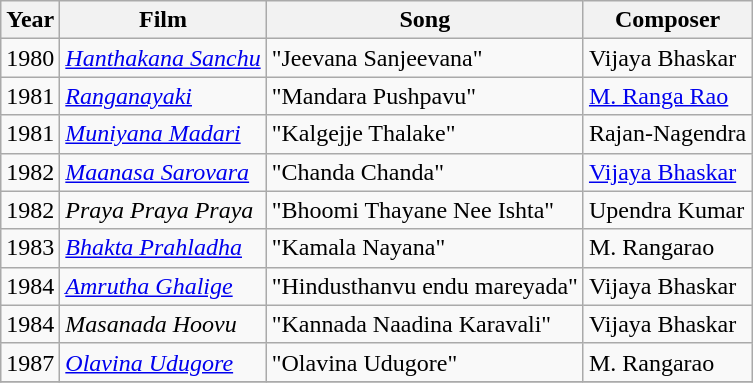<table class="wikitable">
<tr>
<th><strong>Year</strong></th>
<th>Film</th>
<th>Song</th>
<th>Composer</th>
</tr>
<tr>
<td>1980</td>
<td><em><a href='#'>Hanthakana Sanchu</a></em></td>
<td>"Jeevana Sanjeevana"</td>
<td>Vijaya Bhaskar</td>
</tr>
<tr>
<td>1981</td>
<td><em><a href='#'>Ranganayaki</a></em></td>
<td>"Mandara Pushpavu"</td>
<td><a href='#'>M. Ranga Rao</a></td>
</tr>
<tr>
<td>1981</td>
<td><em><a href='#'>Muniyana Madari</a></em></td>
<td>"Kalgejje Thalake"</td>
<td>Rajan-Nagendra</td>
</tr>
<tr>
<td>1982</td>
<td><em><a href='#'>Maanasa Sarovara</a></em></td>
<td>"Chanda Chanda"</td>
<td><a href='#'>Vijaya Bhaskar</a></td>
</tr>
<tr>
<td>1982</td>
<td><em>Praya Praya Praya</em></td>
<td>"Bhoomi Thayane Nee Ishta"</td>
<td>Upendra Kumar</td>
</tr>
<tr>
<td>1983</td>
<td><em><a href='#'>Bhakta Prahladha</a></em></td>
<td>"Kamala Nayana"</td>
<td>M. Rangarao</td>
</tr>
<tr>
<td>1984</td>
<td><em><a href='#'>Amrutha Ghalige</a></em></td>
<td>"Hindusthanvu endu mareyada"</td>
<td>Vijaya Bhaskar</td>
</tr>
<tr>
<td>1984</td>
<td><em>Masanada Hoovu</em></td>
<td>"Kannada Naadina Karavali"</td>
<td>Vijaya Bhaskar</td>
</tr>
<tr>
<td>1987</td>
<td><em><a href='#'>Olavina Udugore</a></em></td>
<td>"Olavina Udugore"</td>
<td>M. Rangarao</td>
</tr>
<tr>
</tr>
</table>
